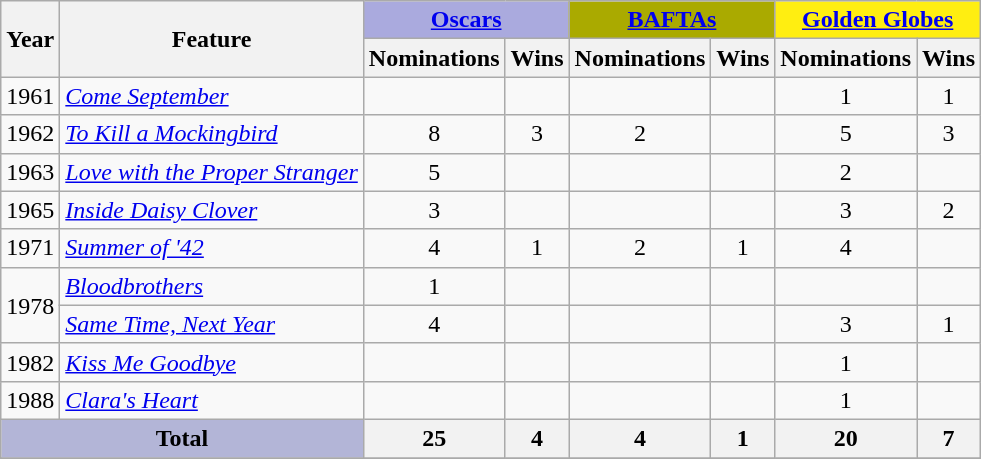<table class="wikitable">
<tr>
<th rowspan="2">Year</th>
<th rowspan="2">Feature</th>
<th colspan="2" style="background-color:#aaaade; text-align:center;"><a href='#'>Oscars</a></th>
<th colspan="2" style="background-color:#aa0; text-align:center;"><a href='#'>BAFTAs</a></th>
<th colspan="2" style="background-color:#fe1; text-align:center;"><a href='#'>Golden Globes</a></th>
</tr>
<tr>
<th>Nominations</th>
<th>Wins</th>
<th>Nominations</th>
<th>Wins</th>
<th>Nominations</th>
<th>Wins</th>
</tr>
<tr>
<td>1961</td>
<td><em><a href='#'>Come September</a></em></td>
<td></td>
<td></td>
<td></td>
<td></td>
<td align=center>1</td>
<td align=center>1</td>
</tr>
<tr>
<td>1962</td>
<td><a href='#'><em>To Kill a Mockingbird</em></a></td>
<td align=center>8</td>
<td align=center>3</td>
<td align=center>2</td>
<td></td>
<td align=center>5</td>
<td align=center>3</td>
</tr>
<tr>
<td>1963</td>
<td><em><a href='#'>Love with the Proper Stranger</a></em></td>
<td align=center>5</td>
<td></td>
<td></td>
<td></td>
<td align=center>2</td>
<td></td>
</tr>
<tr>
<td>1965</td>
<td><em><a href='#'>Inside Daisy Clover</a></em></td>
<td align=center>3</td>
<td></td>
<td></td>
<td></td>
<td align=center>3</td>
<td align=center>2</td>
</tr>
<tr>
<td>1971</td>
<td><em><a href='#'>Summer of '42</a></em></td>
<td align=center>4</td>
<td align=center>1</td>
<td align=center>2</td>
<td align=center>1</td>
<td align=center>4</td>
<td></td>
</tr>
<tr>
<td rowspan="2">1978</td>
<td><a href='#'><em>Bloodbrothers</em></a></td>
<td align=center>1</td>
<td></td>
<td></td>
<td></td>
<td></td>
<td></td>
</tr>
<tr>
<td><a href='#'><em>Same Time, Next Year</em></a></td>
<td align=center>4</td>
<td></td>
<td></td>
<td></td>
<td align=center>3</td>
<td align=center>1</td>
</tr>
<tr>
<td>1982</td>
<td><a href='#'><em>Kiss Me Goodbye</em></a></td>
<td></td>
<td></td>
<td></td>
<td></td>
<td align=center>1</td>
<td></td>
</tr>
<tr>
<td>1988</td>
<td><em><a href='#'>Clara's Heart</a></em></td>
<td></td>
<td></td>
<td></td>
<td></td>
<td align=center>1</td>
<td></td>
</tr>
<tr>
<th colspan="2" style="background-color:#b3b5d7;">Total</th>
<th>25</th>
<th>4</th>
<th>4</th>
<th>1</th>
<th>20</th>
<th>7</th>
</tr>
<tr>
</tr>
</table>
